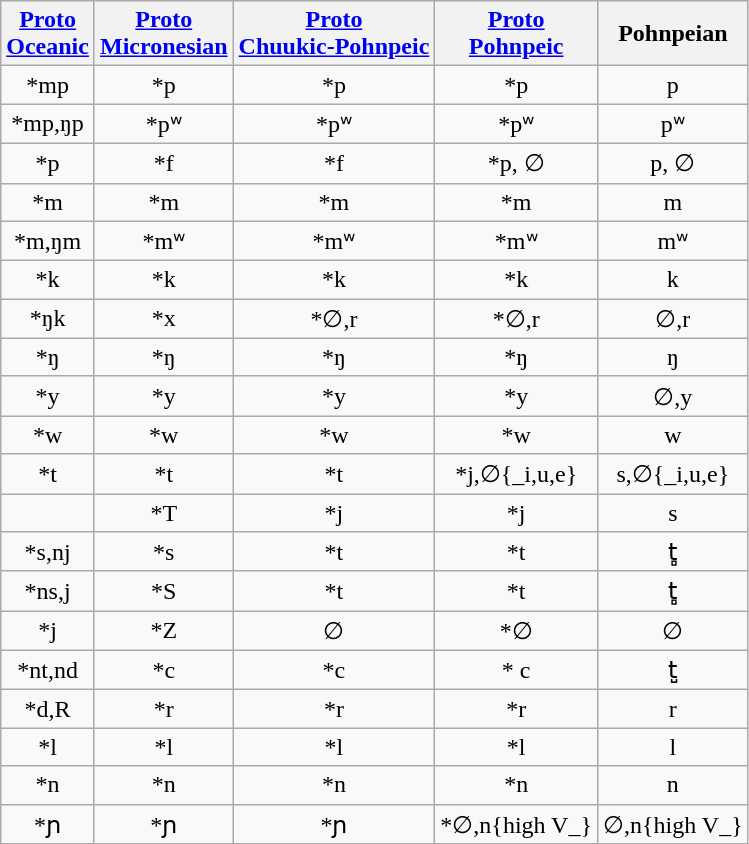<table class="wikitable" style=text-align:center>
<tr>
<th><a href='#'>Proto<br>Oceanic</a></th>
<th><a href='#'>Proto<br>Micronesian</a></th>
<th><a href='#'>Proto<br>Chuukic-Pohnpeic</a></th>
<th><a href='#'>Proto<br>Pohnpeic</a></th>
<th>Pohnpeian</th>
</tr>
<tr>
<td>*mp</td>
<td>*p</td>
<td>*p</td>
<td>*p</td>
<td>p</td>
</tr>
<tr>
<td>*mp,ŋp</td>
<td>*pʷ</td>
<td>*pʷ</td>
<td>*pʷ</td>
<td>pʷ</td>
</tr>
<tr>
<td>*p</td>
<td>*f</td>
<td>*f</td>
<td>*p, ∅</td>
<td>p, ∅</td>
</tr>
<tr>
<td>*m</td>
<td>*m</td>
<td>*m</td>
<td>*m</td>
<td>m</td>
</tr>
<tr>
<td>*m,ŋm</td>
<td>*mʷ</td>
<td>*mʷ</td>
<td>*mʷ</td>
<td>mʷ</td>
</tr>
<tr>
<td>*k</td>
<td>*k</td>
<td>*k</td>
<td>*k</td>
<td>k</td>
</tr>
<tr>
<td>*ŋk</td>
<td>*x</td>
<td>*∅,r</td>
<td>*∅,r</td>
<td>∅,r</td>
</tr>
<tr>
<td>*ŋ</td>
<td>*ŋ</td>
<td>*ŋ</td>
<td>*ŋ</td>
<td>ŋ</td>
</tr>
<tr>
<td>*y</td>
<td>*y</td>
<td>*y</td>
<td>*y</td>
<td>∅,y</td>
</tr>
<tr>
<td>*w</td>
<td>*w</td>
<td>*w</td>
<td>*w</td>
<td>w</td>
</tr>
<tr>
<td>*t</td>
<td>*t</td>
<td>*t</td>
<td>*j,∅{_i,u,e}</td>
<td>s,∅{_i,u,e}</td>
</tr>
<tr>
<td></td>
<td>*T</td>
<td>*j</td>
<td>*j</td>
<td>s</td>
</tr>
<tr>
<td>*s,nj</td>
<td>*s</td>
<td>*t</td>
<td>*t</td>
<td>t̻</td>
</tr>
<tr>
<td>*ns,j</td>
<td>*S</td>
<td>*t</td>
<td>*t</td>
<td>t̻</td>
</tr>
<tr>
<td>*j</td>
<td>*Z</td>
<td>∅</td>
<td>*∅</td>
<td>∅</td>
</tr>
<tr>
<td>*nt,nd</td>
<td>*c</td>
<td>*c</td>
<td>* c</td>
<td>t̺</td>
</tr>
<tr>
<td>*d,R</td>
<td>*r</td>
<td>*r</td>
<td>*r</td>
<td>r</td>
</tr>
<tr>
<td>*l</td>
<td>*l</td>
<td>*l</td>
<td>*l</td>
<td>l</td>
</tr>
<tr>
<td>*n</td>
<td>*n</td>
<td>*n</td>
<td>*n</td>
<td>n</td>
</tr>
<tr>
<td>*ɲ</td>
<td>*ɲ</td>
<td>*ɲ</td>
<td>*∅,n{high V_}</td>
<td>∅,n{high V_}</td>
</tr>
</table>
